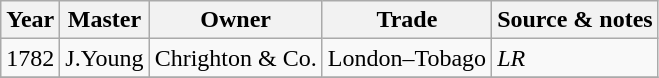<table class=" wikitable">
<tr>
<th>Year</th>
<th>Master</th>
<th>Owner</th>
<th>Trade</th>
<th>Source & notes</th>
</tr>
<tr>
<td>1782</td>
<td>J.Young</td>
<td>Chrighton & Co.</td>
<td>London–Tobago</td>
<td><em>LR</em></td>
</tr>
<tr>
</tr>
</table>
